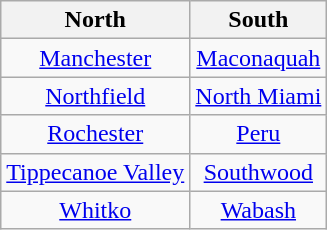<table class="wikitable" style="text-align:center;">
<tr>
<th>North</th>
<th>South</th>
</tr>
<tr>
<td><a href='#'>Manchester</a></td>
<td><a href='#'>Maconaquah</a></td>
</tr>
<tr>
<td><a href='#'>Northfield</a></td>
<td><a href='#'>North Miami</a></td>
</tr>
<tr>
<td><a href='#'>Rochester</a></td>
<td><a href='#'>Peru</a></td>
</tr>
<tr>
<td><a href='#'>Tippecanoe Valley</a></td>
<td><a href='#'>Southwood</a></td>
</tr>
<tr>
<td><a href='#'>Whitko</a></td>
<td><a href='#'>Wabash</a></td>
</tr>
</table>
